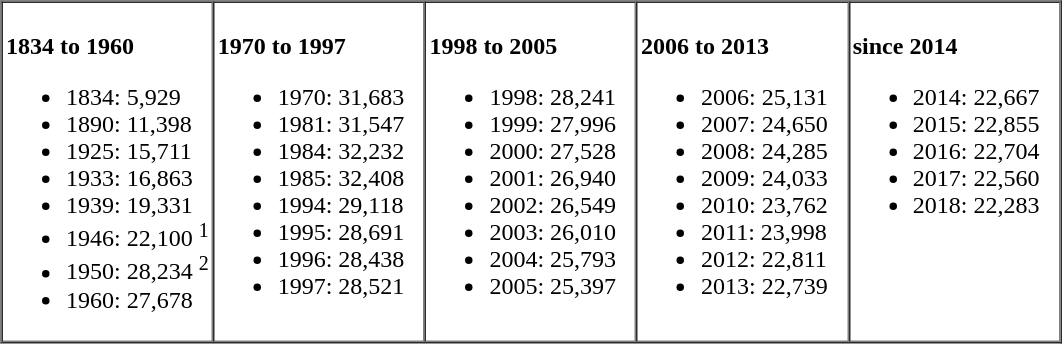<table border="1" cellpadding="2" cellspacing="0">
<tr>
<td valign="top" width="20%"><br><strong>1834 to 1960</strong><ul><li>1834: 5,929</li><li>1890: 11,398</li><li>1925: 15,711</li><li>1933: 16,863</li><li>1939: 19,331</li><li>1946: 22,100 <sup>1</sup></li><li>1950: 28,234 <sup>2</sup></li><li>1960: 27,678</li></ul></td>
<td valign="top" width="20%"><br><strong>1970 to 1997</strong><ul><li>1970: 31,683</li><li>1981: 31,547</li><li>1984: 32,232</li><li>1985: 32,408</li><li>1994: 29,118</li><li>1995: 28,691</li><li>1996: 28,438</li><li>1997: 28,521</li></ul></td>
<td valign="top" width="20%"><br><strong>1998 to 2005</strong><ul><li>1998: 28,241</li><li>1999: 27,996</li><li>2000: 27,528</li><li>2001: 26,940</li><li>2002: 26,549</li><li>2003: 26,010</li><li>2004: 25,793</li><li>2005: 25,397</li></ul></td>
<td valign="top" width="20%"><br><strong>2006 to 2013</strong><ul><li>2006: 25,131</li><li>2007: 24,650</li><li>2008: 24,285</li><li>2009: 24,033</li><li>2010: 23,762</li><li>2011: 23,998</li><li>2012: 22,811</li><li>2013: 22,739</li></ul></td>
<td valign="top" width="20%"><br><strong>since 2014</strong><ul><li>2014: 22,667</li><li>2015: 22,855</li><li>2016: 22,704</li><li>2017: 22,560</li><li>2018: 22,283</li></ul></td>
</tr>
</table>
